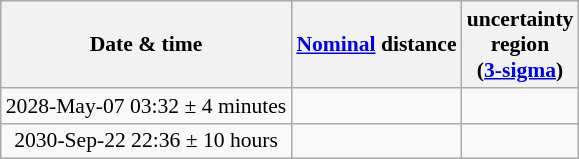<table class="wikitable" style="text-align:center; font-size: 0.9em;">
<tr>
<th>Date & time</th>
<th><a href='#'>Nominal</a> distance</th>
<th>uncertainty<br>region<br>(<a href='#'>3-sigma</a>)</th>
</tr>
<tr>
<td>2028-May-07 03:32 ± 4 minutes</td>
<td></td>
<td></td>
</tr>
<tr>
<td>2030-Sep-22 22:36 ± 10 hours</td>
<td></td>
<td></td>
</tr>
</table>
